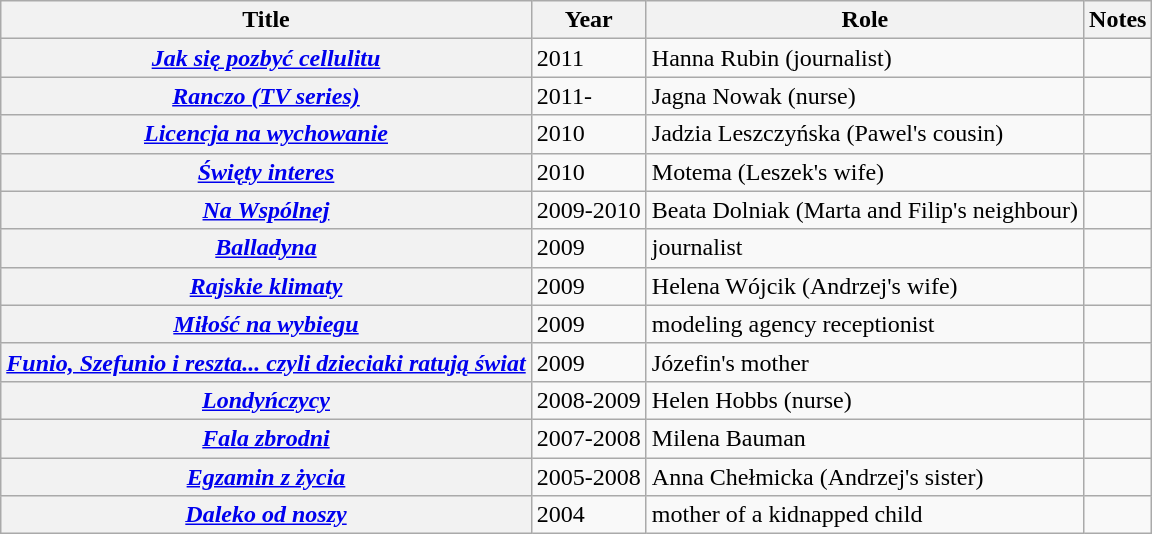<table class="wikitable plainrowheaders sortable">
<tr>
<th scope="col">Title</th>
<th scope="col">Year</th>
<th scope="col">Role</th>
<th scope="col" class="unsortable">Notes</th>
</tr>
<tr>
<th scope="row"><em><a href='#'>Jak się pozbyć cellulitu</a></em></th>
<td>2011</td>
<td>Hanna Rubin (journalist)</td>
<td></td>
</tr>
<tr>
<th scope="row"><em><a href='#'>Ranczo (TV series)</a></em></th>
<td>2011-</td>
<td>Jagna Nowak (nurse)</td>
<td></td>
</tr>
<tr>
<th scope="row"><em><a href='#'>Licencja na wychowanie</a></em></th>
<td>2010</td>
<td>Jadzia Leszczyńska (Pawel's cousin)</td>
<td></td>
</tr>
<tr>
<th scope="row"><em><a href='#'>Święty interes</a></em></th>
<td>2010</td>
<td>Motema (Leszek's wife)</td>
<td></td>
</tr>
<tr>
<th scope="row"><em><a href='#'>Na Wspólnej</a></em></th>
<td>2009-2010</td>
<td>Beata Dolniak (Marta and Filip's neighbour)</td>
<td></td>
</tr>
<tr>
<th scope="row"><em><a href='#'>Balladyna</a></em></th>
<td>2009</td>
<td>journalist</td>
<td></td>
</tr>
<tr>
<th scope="row"><em><a href='#'>Rajskie klimaty</a></em></th>
<td>2009</td>
<td>Helena Wójcik (Andrzej's wife)</td>
<td></td>
</tr>
<tr>
<th scope="row"><em><a href='#'>Miłość na wybiegu</a></em></th>
<td>2009</td>
<td>modeling agency receptionist</td>
<td></td>
</tr>
<tr>
<th scope="row"><em><a href='#'>Funio, Szefunio i reszta... czyli dzieciaki ratują świat</a></em></th>
<td>2009</td>
<td>Józefin's mother</td>
<td></td>
</tr>
<tr>
<th scope="row"><em><a href='#'>Londyńczycy</a></em></th>
<td>2008-2009</td>
<td>Helen Hobbs (nurse)</td>
<td></td>
</tr>
<tr>
<th scope="row"><em><a href='#'>Fala zbrodni</a></em></th>
<td>2007-2008</td>
<td>Milena Bauman</td>
<td></td>
</tr>
<tr>
<th scope="row"><em><a href='#'>Egzamin z życia</a></em></th>
<td>2005-2008</td>
<td>Anna Chełmicka (Andrzej's sister)</td>
<td></td>
</tr>
<tr>
<th scope="row"><em><a href='#'>Daleko od noszy</a></em></th>
<td>2004</td>
<td>mother of a kidnapped child</td>
<td></td>
</tr>
</table>
